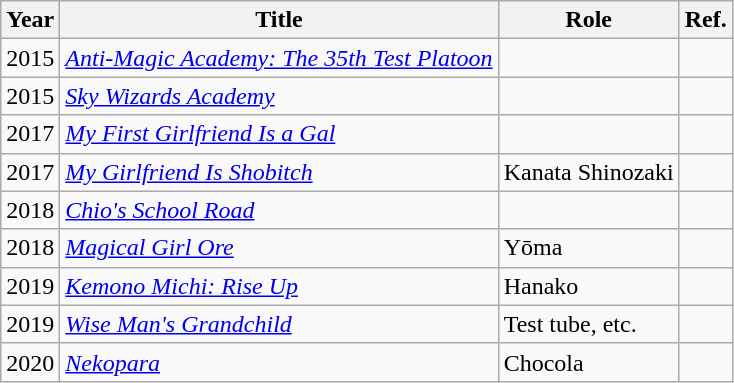<table class="wikitable">
<tr>
<th>Year</th>
<th>Title</th>
<th>Role</th>
<th>Ref.</th>
</tr>
<tr>
<td>2015</td>
<td><em><a href='#'>Anti-Magic Academy: The 35th Test Platoon</a></em></td>
<td></td>
<td></td>
</tr>
<tr>
<td>2015</td>
<td><em><a href='#'>Sky Wizards Academy</a></em></td>
<td></td>
<td></td>
</tr>
<tr>
<td>2017</td>
<td><em><a href='#'>My First Girlfriend Is a Gal</a></em></td>
<td></td>
<td></td>
</tr>
<tr>
<td>2017</td>
<td><em><a href='#'>My Girlfriend Is Shobitch</a></em></td>
<td>Kanata Shinozaki</td>
<td></td>
</tr>
<tr>
<td>2018</td>
<td><em><a href='#'>Chio's School Road</a></em></td>
<td></td>
<td></td>
</tr>
<tr>
<td>2018</td>
<td><em><a href='#'>Magical Girl Ore</a></em></td>
<td>Yōma</td>
<td></td>
</tr>
<tr>
<td>2019</td>
<td><em><a href='#'>Kemono Michi: Rise Up</a></em></td>
<td>Hanako</td>
<td></td>
</tr>
<tr>
<td>2019</td>
<td><em><a href='#'>Wise Man's Grandchild</a></em></td>
<td>Test tube, etc.</td>
<td></td>
</tr>
<tr>
<td>2020</td>
<td><em><a href='#'>Nekopara</a></em></td>
<td>Chocola</td>
<td></td>
</tr>
</table>
